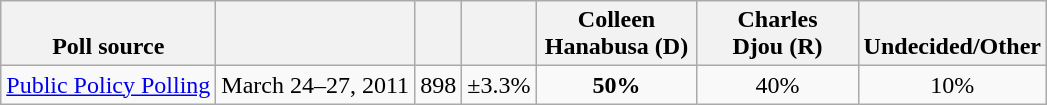<table class="wikitable" style="text-align:center">
<tr valign= bottom>
<th>Poll source</th>
<th></th>
<th></th>
<th></th>
<th style="width:100px;">Colleen<br>Hanabusa (D)</th>
<th style="width:100px;">Charles<br>Djou (R)</th>
<th>Undecided/Other</th>
</tr>
<tr>
<td align=left><a href='#'>Public Policy Polling</a></td>
<td>March 24–27, 2011</td>
<td>898</td>
<td>±3.3%</td>
<td><strong>50%</strong></td>
<td>40%</td>
<td>10%</td>
</tr>
</table>
